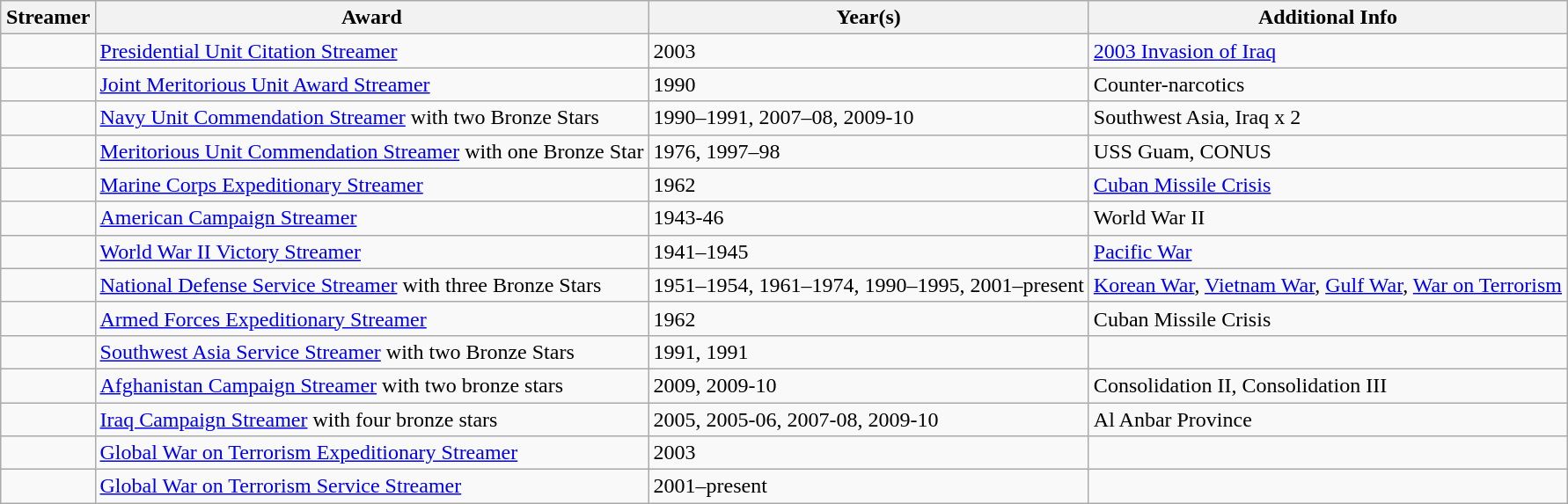<table class="wikitable" style="margin:auto;">
<tr>
<th>Streamer</th>
<th>Award</th>
<th>Year(s)</th>
<th>Additional Info</th>
</tr>
<tr>
<td></td>
<td><a href='#'>Presidential Unit Citation Streamer</a></td>
<td>2003</td>
<td><a href='#'>2003 Invasion of Iraq</a></td>
</tr>
<tr>
<td></td>
<td><a href='#'>Joint Meritorious Unit Award Streamer</a></td>
<td>1990</td>
<td>Counter-narcotics</td>
</tr>
<tr>
<td></td>
<td><a href='#'>Navy Unit Commendation Streamer</a> with two Bronze Stars</td>
<td>1990–1991, 2007–08, 2009-10</td>
<td>Southwest Asia, Iraq x 2</td>
</tr>
<tr>
<td></td>
<td><a href='#'>Meritorious Unit Commendation Streamer</a> with one Bronze Star</td>
<td>1976, 1997–98</td>
<td>USS Guam, CONUS</td>
</tr>
<tr>
<td></td>
<td><a href='#'>Marine Corps Expeditionary Streamer</a></td>
<td>1962</td>
<td><a href='#'>Cuban Missile Crisis</a></td>
</tr>
<tr>
<td></td>
<td><a href='#'>American Campaign Streamer</a></td>
<td>1943-46</td>
<td>World War II</td>
</tr>
<tr>
<td></td>
<td><a href='#'>World War II Victory Streamer</a></td>
<td>1941–1945</td>
<td><a href='#'>Pacific War</a></td>
</tr>
<tr>
<td></td>
<td><a href='#'>National Defense Service Streamer</a> with three Bronze Stars</td>
<td>1951–1954, 1961–1974, 1990–1995, 2001–present</td>
<td><a href='#'>Korean War</a>, <a href='#'>Vietnam War</a>, <a href='#'>Gulf War</a>, <a href='#'>War on Terrorism</a></td>
</tr>
<tr>
<td></td>
<td><a href='#'>Armed Forces Expeditionary Streamer</a></td>
<td>1962</td>
<td>Cuban Missile Crisis</td>
</tr>
<tr>
<td></td>
<td><a href='#'>Southwest Asia Service Streamer</a> with two Bronze Stars</td>
<td>1991, 1991</td>
<td><br></td>
</tr>
<tr>
<td></td>
<td><a href='#'>Afghanistan Campaign Streamer</a> with two bronze stars</td>
<td>2009, 2009-10</td>
<td>Consolidation II, Consolidation III</td>
</tr>
<tr>
<td></td>
<td><a href='#'>Iraq Campaign Streamer</a> with four bronze stars</td>
<td>2005, 2005-06, 2007-08, 2009-10</td>
<td>Al Anbar Province</td>
</tr>
<tr>
<td></td>
<td><a href='#'>Global War on Terrorism Expeditionary Streamer</a></td>
<td>2003</td>
<td><br></td>
</tr>
<tr>
<td></td>
<td><a href='#'>Global War on Terrorism Service Streamer</a></td>
<td>2001–present</td>
<td><br></td>
</tr>
</table>
